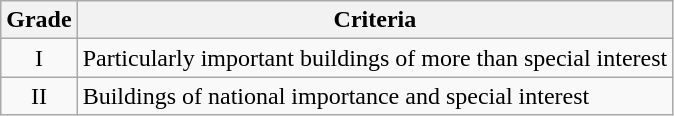<table class="wikitable">
<tr>
<th>Grade</th>
<th>Criteria</th>
</tr>
<tr>
<td align="center" >I</td>
<td>Particularly important buildings of more than special interest</td>
</tr>
<tr>
<td align="center" >II</td>
<td>Buildings of national importance and special interest</td>
</tr>
</table>
